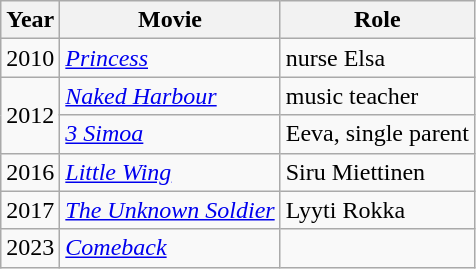<table class="wikitable">
<tr>
<th>Year</th>
<th>Movie</th>
<th>Role</th>
</tr>
<tr>
<td>2010</td>
<td><em><a href='#'>Princess</a></em></td>
<td>nurse Elsa</td>
</tr>
<tr>
<td rowspan="2">2012</td>
<td><em><a href='#'>Naked Harbour</a></em></td>
<td>music teacher</td>
</tr>
<tr>
<td><em><a href='#'>3 Simoa</a></em></td>
<td>Eeva, single parent</td>
</tr>
<tr>
<td>2016</td>
<td><em><a href='#'>Little Wing</a></em></td>
<td>Siru Miettinen</td>
</tr>
<tr>
<td>2017</td>
<td><em><a href='#'>The Unknown Soldier</a></em></td>
<td>Lyyti Rokka</td>
</tr>
<tr>
<td>2023</td>
<td><em><a href='#'>Comeback</a></em></td>
<td></td>
</tr>
</table>
